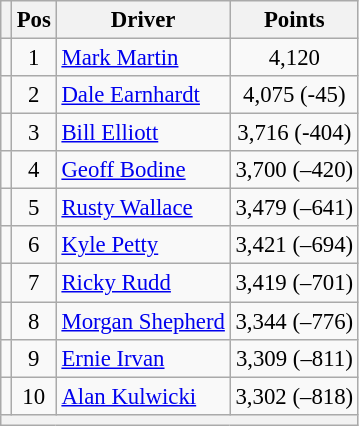<table class="wikitable" style="font-size: 95%;">
<tr>
<th></th>
<th>Pos</th>
<th>Driver</th>
<th>Points</th>
</tr>
<tr>
<td align="left"></td>
<td style="text-align:center;">1</td>
<td><a href='#'>Mark Martin</a></td>
<td style="text-align:center;">4,120</td>
</tr>
<tr>
<td align="left"></td>
<td style="text-align:center;">2</td>
<td><a href='#'>Dale Earnhardt</a></td>
<td style="text-align:center;">4,075 (-45)</td>
</tr>
<tr>
<td align="left"></td>
<td style="text-align:center;">3</td>
<td><a href='#'>Bill Elliott</a></td>
<td style="text-align:center;">3,716 (-404)</td>
</tr>
<tr>
<td align="left"></td>
<td style="text-align:center;">4</td>
<td><a href='#'>Geoff Bodine</a></td>
<td style="text-align:center;">3,700 (–420)</td>
</tr>
<tr>
<td align="left"></td>
<td style="text-align:center;">5</td>
<td><a href='#'>Rusty Wallace</a></td>
<td style="text-align:center;">3,479 (–641)</td>
</tr>
<tr>
<td align="left"></td>
<td style="text-align:center;">6</td>
<td><a href='#'>Kyle Petty</a></td>
<td style="text-align:center;">3,421 (–694)</td>
</tr>
<tr>
<td align="left"></td>
<td style="text-align:center;">7</td>
<td><a href='#'>Ricky Rudd</a></td>
<td style="text-align:center;">3,419 (–701)</td>
</tr>
<tr>
<td align="left"></td>
<td style="text-align:center;">8</td>
<td><a href='#'>Morgan Shepherd</a></td>
<td style="text-align:center;">3,344 (–776)</td>
</tr>
<tr>
<td align="left"></td>
<td style="text-align:center;">9</td>
<td><a href='#'>Ernie Irvan</a></td>
<td style="text-align:center;">3,309 (–811)</td>
</tr>
<tr>
<td align="left"></td>
<td style="text-align:center;">10</td>
<td><a href='#'>Alan Kulwicki</a></td>
<td style="text-align:center;">3,302 (–818)</td>
</tr>
<tr class="sortbottom">
<th colspan="9"></th>
</tr>
</table>
